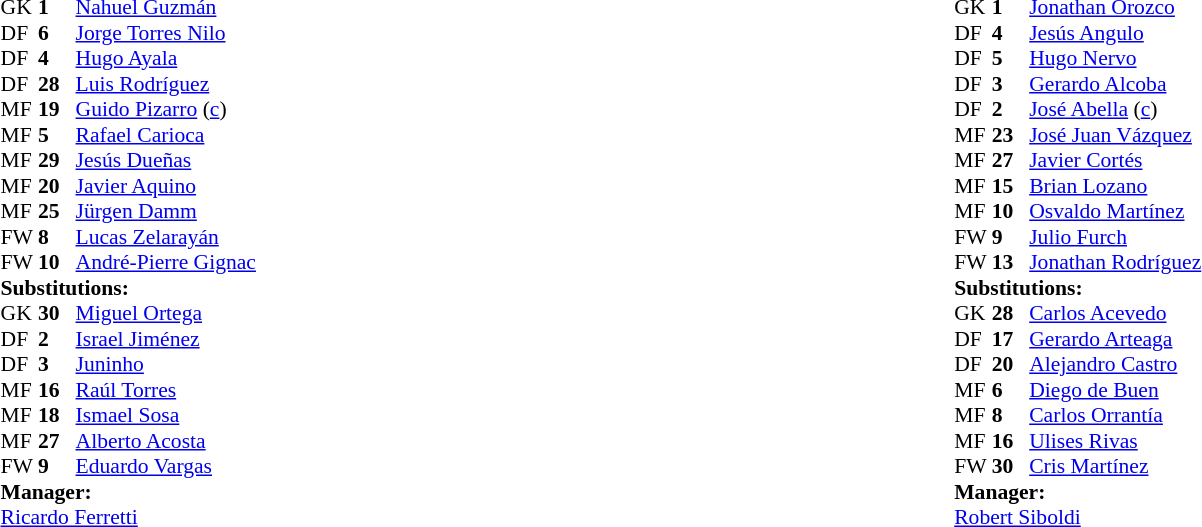<table width=100%>
<tr>
<td valign=top width=50%><br><table style="font-size:90%" cellspacing=0 cellpadding=0 align=center>
<tr>
<th width=25></th>
<th width=25></th>
</tr>
<tr>
<td>GK</td>
<td><strong>1</strong></td>
<td> <a href='#'>Nahuel Guzmán</a></td>
</tr>
<tr>
<td>DF</td>
<td><strong>6</strong></td>
<td> <a href='#'>Jorge Torres Nilo</a></td>
<td></td>
</tr>
<tr>
<td>DF</td>
<td><strong>4</strong></td>
<td> <a href='#'>Hugo Ayala</a></td>
</tr>
<tr>
<td>DF</td>
<td><strong>28</strong></td>
<td> <a href='#'>Luis Rodríguez</a></td>
</tr>
<tr>
<td>MF</td>
<td><strong>19</strong></td>
<td> <a href='#'>Guido Pizarro</a> (<a href='#'>c</a>)</td>
</tr>
<tr>
<td>MF</td>
<td><strong>5</strong></td>
<td> <a href='#'>Rafael Carioca</a></td>
<td></td>
<td></td>
</tr>
<tr>
<td>MF</td>
<td><strong>29</strong></td>
<td> <a href='#'>Jesús Dueñas</a></td>
</tr>
<tr>
<td>MF</td>
<td><strong>20</strong></td>
<td> <a href='#'>Javier Aquino</a></td>
</tr>
<tr>
<td>MF</td>
<td><strong>25</strong></td>
<td> <a href='#'>Jürgen Damm</a></td>
<td></td>
<td></td>
</tr>
<tr>
<td>FW</td>
<td><strong>8</strong></td>
<td> <a href='#'>Lucas Zelarayán</a></td>
</tr>
<tr>
<td>FW</td>
<td><strong>10</strong></td>
<td> <a href='#'>André-Pierre Gignac</a></td>
<td></td>
<td></td>
</tr>
<tr>
<td colspan=3><strong>Substitutions:</strong></td>
</tr>
<tr>
<td>GK</td>
<td><strong>30</strong></td>
<td> <a href='#'>Miguel Ortega</a></td>
</tr>
<tr>
<td>DF</td>
<td><strong>2</strong></td>
<td> <a href='#'>Israel Jiménez</a></td>
</tr>
<tr>
<td>DF</td>
<td><strong>3</strong></td>
<td> <a href='#'>Juninho</a></td>
</tr>
<tr>
<td>MF</td>
<td><strong>16</strong></td>
<td> <a href='#'>Raúl Torres</a></td>
<td></td>
<td></td>
</tr>
<tr>
<td>MF</td>
<td><strong>18</strong></td>
<td> <a href='#'>Ismael Sosa</a></td>
<td></td>
<td></td>
</tr>
<tr>
<td>MF</td>
<td><strong>27</strong></td>
<td> <a href='#'>Alberto Acosta</a></td>
</tr>
<tr>
<td>FW</td>
<td><strong>9</strong></td>
<td> <a href='#'>Eduardo Vargas</a></td>
<td></td>
<td></td>
</tr>
<tr>
<td colspan=3><strong>Manager:</strong></td>
</tr>
<tr>
<td colspan=4> <a href='#'>Ricardo Ferretti</a></td>
</tr>
</table>
</td>
<td valign=top></td>
<td valign=top width=50%><br><table style="font-size:90%" cellspacing=0 cellpadding=0 align=center>
<tr>
<th width=25></th>
<th width=25></th>
</tr>
<tr>
<td>GK</td>
<td><strong>1</strong></td>
<td> <a href='#'>Jonathan Orozco</a></td>
</tr>
<tr>
<td>DF</td>
<td><strong>4</strong></td>
<td> <a href='#'>Jesús Angulo</a></td>
</tr>
<tr>
<td>DF</td>
<td><strong>5</strong></td>
<td> <a href='#'>Hugo Nervo</a></td>
</tr>
<tr>
<td>DF</td>
<td><strong>3</strong></td>
<td> <a href='#'>Gerardo Alcoba</a></td>
<td></td>
</tr>
<tr>
<td>DF</td>
<td><strong>2</strong></td>
<td> <a href='#'>José Abella</a> (<a href='#'>c</a>)</td>
<td></td>
</tr>
<tr>
<td>MF</td>
<td><strong>23</strong></td>
<td> <a href='#'>José Juan Vázquez</a></td>
</tr>
<tr>
<td>MF</td>
<td><strong>27</strong></td>
<td> <a href='#'>Javier Cortés</a></td>
<td></td>
<td></td>
</tr>
<tr>
<td>MF</td>
<td><strong>15</strong></td>
<td> <a href='#'>Brian Lozano</a></td>
</tr>
<tr>
<td>MF</td>
<td><strong>10</strong></td>
<td> <a href='#'>Osvaldo Martínez</a></td>
<td></td>
<td></td>
</tr>
<tr>
<td>FW</td>
<td><strong>9</strong></td>
<td> <a href='#'>Julio Furch</a></td>
</tr>
<tr>
<td>FW</td>
<td><strong>13</strong></td>
<td> <a href='#'>Jonathan Rodríguez</a></td>
<td></td>
<td></td>
</tr>
<tr>
<td colspan=3><strong>Substitutions:</strong></td>
</tr>
<tr>
<td>GK</td>
<td><strong>28</strong></td>
<td> <a href='#'>Carlos Acevedo</a></td>
</tr>
<tr>
<td>DF</td>
<td><strong>17</strong></td>
<td> <a href='#'>Gerardo Arteaga </a></td>
<td></td>
<td></td>
</tr>
<tr>
<td>DF</td>
<td><strong>20</strong></td>
<td> <a href='#'>Alejandro Castro</a></td>
</tr>
<tr>
<td>MF</td>
<td><strong>6</strong></td>
<td> <a href='#'>Diego de Buen</a></td>
</tr>
<tr>
<td>MF</td>
<td><strong>8</strong></td>
<td> <a href='#'>Carlos Orrantía</a></td>
</tr>
<tr>
<td>MF</td>
<td><strong>16</strong></td>
<td> <a href='#'>Ulises Rivas</a></td>
<td></td>
<td></td>
</tr>
<tr>
<td>FW</td>
<td><strong>30</strong></td>
<td> <a href='#'>Cris Martínez</a></td>
<td></td>
<td></td>
</tr>
<tr>
<td colspan=3><strong>Manager:</strong></td>
</tr>
<tr>
<td colspan=4> <a href='#'>Robert Siboldi</a></td>
</tr>
</table>
</td>
</tr>
</table>
